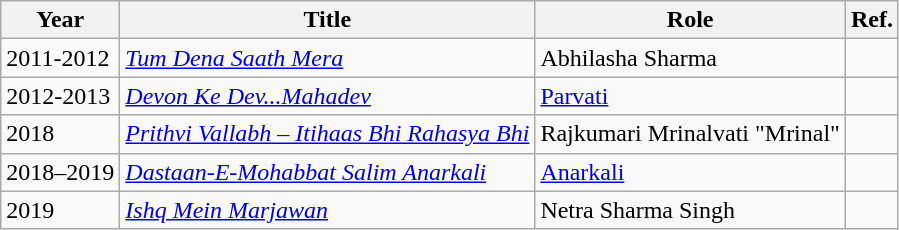<table class="wikitable sortable plainrowheaders">
<tr style="text-align:center;">
<th scope="col">Year</th>
<th scope="col">Title</th>
<th scope="col">Role</th>
<th class="unsortable" scope="col">Ref.</th>
</tr>
<tr>
<td>2011-2012</td>
<td><em><a href='#'>Tum Dena Saath Mera</a></em></td>
<td>Abhilasha Sharma</td>
<td></td>
</tr>
<tr>
<td>2012-2013</td>
<td><em><a href='#'>Devon Ke Dev...Mahadev</a></em></td>
<td><a href='#'>Parvati</a></td>
<td></td>
</tr>
<tr>
<td>2018</td>
<td><em><a href='#'>Prithvi Vallabh – Itihaas Bhi Rahasya Bhi</a></em></td>
<td>Rajkumari Mrinalvati "Mrinal"</td>
<td></td>
</tr>
<tr>
<td>2018–2019</td>
<td><em><a href='#'>Dastaan-E-Mohabbat Salim Anarkali</a></em></td>
<td><a href='#'>Anarkali</a></td>
<td></td>
</tr>
<tr>
<td>2019</td>
<td><em><a href='#'>Ishq Mein Marjawan</a></em></td>
<td>Netra Sharma Singh</td>
<td></td>
</tr>
</table>
